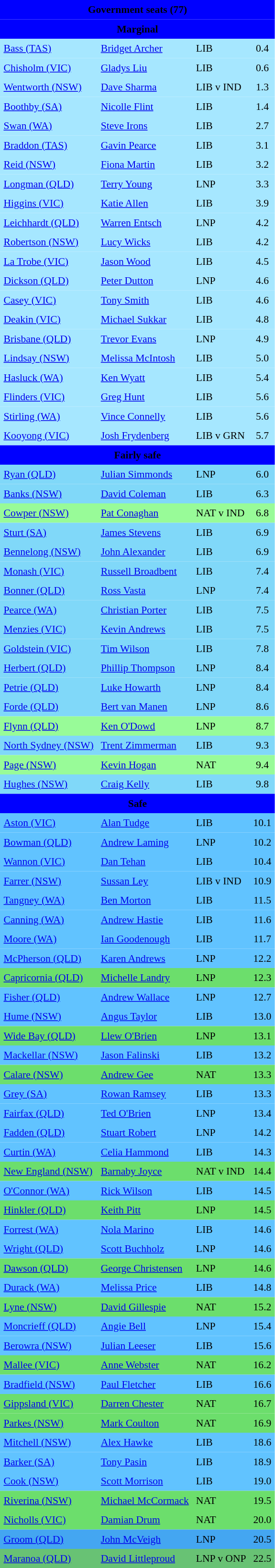<table class="toccolours" cellpadding="5" cellspacing="0" style="float:left; margin-right:.5em; margin-top:.4em; font-size:90%;">
<tr>
<td colspan="4"  style="text-align:center; background:blue;"><span><strong>Government seats (77)</strong></span></td>
</tr>
<tr>
<td colspan="4"  style="text-align:center; background:blue;"><span><strong>Marginal</strong></span></td>
</tr>
<tr style="background:#a6e7ff;">
<td><a href='#'>Bass (TAS)</a></td>
<td><a href='#'>Bridget Archer</a></td>
<td>LIB</td>
<td style="text-align:center;">0.4</td>
</tr>
<tr style="background:#a6e7ff;">
<td><a href='#'>Chisholm (VIC)</a></td>
<td><a href='#'>Gladys Liu</a></td>
<td>LIB</td>
<td style="text-align:center;">0.6</td>
</tr>
<tr style="background:#a6e7ff;">
<td><a href='#'>Wentworth (NSW)</a></td>
<td><a href='#'>Dave Sharma</a></td>
<td>LIB v IND</td>
<td style="text-align:center;">1.3</td>
</tr>
<tr style="background:#a6e7ff;">
<td><a href='#'>Boothby (SA)</a></td>
<td><a href='#'>Nicolle Flint</a></td>
<td>LIB</td>
<td style="text-align:center;">1.4</td>
</tr>
<tr style="background:#a6e7ff;">
<td><a href='#'>Swan (WA)</a></td>
<td><a href='#'>Steve Irons</a></td>
<td>LIB</td>
<td style="text-align:center;">2.7</td>
</tr>
<tr style="background:#a6e7ff;">
<td><a href='#'>Braddon (TAS)</a></td>
<td><a href='#'>Gavin Pearce</a></td>
<td>LIB</td>
<td style="text-align:center;">3.1</td>
</tr>
<tr style="background:#a6e7ff;">
<td><a href='#'>Reid (NSW)</a></td>
<td><a href='#'>Fiona Martin</a></td>
<td>LIB</td>
<td style="text-align:center;">3.2</td>
</tr>
<tr style="background:#a6e7ff;">
<td><a href='#'>Longman (QLD)</a></td>
<td><a href='#'>Terry Young</a></td>
<td>LNP</td>
<td style="text-align:center;">3.3</td>
</tr>
<tr style="background:#a6e7ff;">
<td><a href='#'>Higgins (VIC)</a></td>
<td><a href='#'>Katie Allen</a></td>
<td>LIB</td>
<td style="text-align:center;">3.9</td>
</tr>
<tr style="background:#a6e7ff;">
<td><a href='#'>Leichhardt (QLD)</a></td>
<td><a href='#'>Warren Entsch</a></td>
<td>LNP</td>
<td style="text-align:center;">4.2</td>
</tr>
<tr style="background:#a6e7ff;">
<td><a href='#'>Robertson (NSW)</a></td>
<td><a href='#'>Lucy Wicks</a></td>
<td>LIB</td>
<td style="text-align:center;">4.2</td>
</tr>
<tr style="background:#a6e7ff;">
<td><a href='#'>La Trobe (VIC)</a></td>
<td><a href='#'>Jason Wood</a></td>
<td>LIB</td>
<td style="text-align:center;">4.5</td>
</tr>
<tr style="background:#a6e7ff;">
<td><a href='#'>Dickson (QLD)</a></td>
<td><a href='#'>Peter Dutton</a></td>
<td>LNP</td>
<td style="text-align:center;">4.6</td>
</tr>
<tr style="background:#a6e7ff;">
<td><a href='#'>Casey (VIC)</a></td>
<td><a href='#'>Tony Smith</a></td>
<td>LIB</td>
<td style="text-align:center;">4.6</td>
</tr>
<tr style="background:#a6e7ff;">
<td><a href='#'>Deakin (VIC)</a></td>
<td><a href='#'>Michael Sukkar</a></td>
<td>LIB</td>
<td style="text-align:center;">4.8</td>
</tr>
<tr style="background:#a6e7ff;">
<td><a href='#'>Brisbane (QLD)</a></td>
<td><a href='#'>Trevor Evans</a></td>
<td>LNP</td>
<td style="text-align:center;">4.9</td>
</tr>
<tr style="background:#a6e7ff;">
<td><a href='#'>Lindsay (NSW)</a></td>
<td><a href='#'>Melissa McIntosh</a></td>
<td>LIB</td>
<td style="text-align:center;">5.0</td>
</tr>
<tr style="background:#a6e7ff;">
<td><a href='#'>Hasluck (WA)</a></td>
<td><a href='#'>Ken Wyatt</a></td>
<td>LIB</td>
<td style="text-align:center;">5.4</td>
</tr>
<tr style="background:#a6e7ff;">
<td><a href='#'>Flinders (VIC)</a></td>
<td><a href='#'>Greg Hunt</a></td>
<td>LIB</td>
<td style="text-align:center;">5.6</td>
</tr>
<tr style="background:#a6e7ff;">
<td><a href='#'>Stirling (WA)</a></td>
<td><a href='#'>Vince Connelly</a></td>
<td>LIB</td>
<td style="text-align:center;">5.6</td>
</tr>
<tr style="background:#a6e7ff;">
<td><a href='#'>Kooyong (VIC)</a></td>
<td><a href='#'>Josh Frydenberg</a></td>
<td>LIB v GRN</td>
<td style="text-align:center;">5.7</td>
</tr>
<tr>
<td colspan="4"  style="text-align:center; background:blue;"><span><strong>Fairly safe</strong></span></td>
</tr>
<tr style="background:#80d8f9;">
<td><a href='#'>Ryan (QLD)</a></td>
<td><a href='#'>Julian Simmonds</a></td>
<td>LNP</td>
<td style="text-align:center;">6.0</td>
</tr>
<tr style="background:#80d8f9;">
<td><a href='#'>Banks (NSW)</a></td>
<td><a href='#'>David Coleman</a></td>
<td>LIB</td>
<td style="text-align:center;">6.3</td>
</tr>
<tr style="background:#98FB98;">
<td><a href='#'>Cowper (NSW)</a></td>
<td><a href='#'>Pat Conaghan</a></td>
<td>NAT v IND</td>
<td style="text-align:center;">6.8</td>
</tr>
<tr style="background:#80d8f9;">
<td><a href='#'>Sturt (SA)</a></td>
<td><a href='#'>James Stevens</a></td>
<td>LIB</td>
<td style="text-align:center;">6.9</td>
</tr>
<tr style="background:#80d8f9;">
<td><a href='#'>Bennelong (NSW)</a></td>
<td><a href='#'>John Alexander</a></td>
<td>LIB</td>
<td style="text-align:center;">6.9</td>
</tr>
<tr style="background:#80d8f9;">
<td><a href='#'>Monash (VIC)</a></td>
<td><a href='#'>Russell Broadbent</a></td>
<td>LIB</td>
<td style="text-align:center;">7.4</td>
</tr>
<tr style="background:#80d8f9;">
<td><a href='#'>Bonner (QLD)</a></td>
<td><a href='#'>Ross Vasta</a></td>
<td>LNP</td>
<td style="text-align:center;">7.4</td>
</tr>
<tr style="background:#80d8f9;">
<td><a href='#'>Pearce (WA)</a></td>
<td><a href='#'>Christian Porter</a></td>
<td>LIB</td>
<td style="text-align:center;">7.5</td>
</tr>
<tr style="background:#80d8f9;">
<td><a href='#'>Menzies (VIC)</a></td>
<td><a href='#'>Kevin Andrews</a></td>
<td>LIB</td>
<td style="text-align:center;">7.5</td>
</tr>
<tr style="background:#80d8f9;">
<td><a href='#'>Goldstein (VIC)</a></td>
<td><a href='#'>Tim Wilson</a></td>
<td>LIB</td>
<td style="text-align:center;">7.8</td>
</tr>
<tr style="background:#80d8f9;">
<td><a href='#'>Herbert (QLD)</a></td>
<td><a href='#'>Phillip Thompson</a></td>
<td>LNP</td>
<td style="text-align:center;">8.4</td>
</tr>
<tr style="background:#80d8f9;">
<td><a href='#'>Petrie (QLD)</a></td>
<td><a href='#'>Luke Howarth</a></td>
<td>LNP</td>
<td style="text-align:center;">8.4</td>
</tr>
<tr style="background:#80d8f9;">
<td><a href='#'>Forde (QLD)</a></td>
<td><a href='#'>Bert van Manen</a></td>
<td>LNP</td>
<td style="text-align:center;">8.6</td>
</tr>
<tr style="background:#98FB98;">
<td><a href='#'>Flynn (QLD)</a></td>
<td><a href='#'>Ken O'Dowd</a></td>
<td>LNP</td>
<td style="text-align:center;">8.7</td>
</tr>
<tr style="background:#80d8f9;">
<td><a href='#'>North Sydney (NSW)</a></td>
<td><a href='#'>Trent Zimmerman</a></td>
<td>LIB</td>
<td style="text-align:center;">9.3</td>
</tr>
<tr style="background:#98FB98;">
<td><a href='#'>Page (NSW)</a></td>
<td><a href='#'>Kevin Hogan</a></td>
<td>NAT</td>
<td style="text-align:center;">9.4</td>
</tr>
<tr style="background:#80d8f9;">
<td><a href='#'>Hughes (NSW)</a></td>
<td><a href='#'>Craig Kelly</a></td>
<td>LIB</td>
<td style="text-align:center;">9.8</td>
</tr>
<tr>
<td colspan="4"  style="text-align:center; background:blue;"><span><strong>Safe</strong></span></td>
</tr>
<tr style="background:#61c3ff;">
<td><a href='#'>Aston (VIC)</a></td>
<td><a href='#'>Alan Tudge</a></td>
<td>LIB</td>
<td style="text-align:center;">10.1</td>
</tr>
<tr style="background:#61c3ff;">
<td><a href='#'>Bowman (QLD)</a></td>
<td><a href='#'>Andrew Laming</a></td>
<td>LNP</td>
<td style="text-align:center;">10.2</td>
</tr>
<tr style="background:#61c3ff;">
<td><a href='#'>Wannon (VIC)</a></td>
<td><a href='#'>Dan Tehan</a></td>
<td>LIB</td>
<td style="text-align:center;">10.4</td>
</tr>
<tr style="background:#61c3ff;">
<td><a href='#'>Farrer (NSW)</a></td>
<td><a href='#'>Sussan Ley</a></td>
<td>LIB v IND</td>
<td style="text-align:center;">10.9</td>
</tr>
<tr style="background:#61c3ff;">
<td><a href='#'>Tangney (WA)</a></td>
<td><a href='#'>Ben Morton</a></td>
<td>LIB</td>
<td style="text-align:center;">11.5</td>
</tr>
<tr style="background:#61c3ff;">
<td><a href='#'>Canning (WA)</a></td>
<td><a href='#'>Andrew Hastie</a></td>
<td>LIB</td>
<td style="text-align:center;">11.6</td>
</tr>
<tr style="background:#61c3ff;">
<td><a href='#'>Moore (WA)</a></td>
<td><a href='#'>Ian Goodenough</a></td>
<td>LIB</td>
<td style="text-align:center;">11.7</td>
</tr>
<tr style="background:#61c3ff;">
<td><a href='#'>McPherson (QLD)</a></td>
<td><a href='#'>Karen Andrews</a></td>
<td>LNP</td>
<td style="text-align:center;">12.2</td>
</tr>
<tr style="background:#6cde6c;">
<td><a href='#'>Capricornia (QLD)</a></td>
<td><a href='#'>Michelle Landry</a></td>
<td>LNP</td>
<td style="text-align:center;">12.3</td>
</tr>
<tr style="background:#61c3ff;">
<td><a href='#'>Fisher (QLD)</a></td>
<td><a href='#'>Andrew Wallace</a></td>
<td>LNP</td>
<td style="text-align:center;">12.7</td>
</tr>
<tr style="background:#61c3ff;">
<td><a href='#'>Hume (NSW)</a></td>
<td><a href='#'>Angus Taylor</a></td>
<td>LIB</td>
<td style="text-align:center;">13.0</td>
</tr>
<tr style="background:#6cde6c;">
<td><a href='#'>Wide Bay (QLD)</a></td>
<td><a href='#'>Llew O'Brien</a></td>
<td>LNP</td>
<td style="text-align:center;">13.1</td>
</tr>
<tr style="background:#61c3ff;">
<td><a href='#'>Mackellar (NSW)</a></td>
<td><a href='#'>Jason Falinski</a></td>
<td>LIB</td>
<td style="text-align:center;">13.2</td>
</tr>
<tr style="background:#6cde6c;">
<td><a href='#'>Calare (NSW)</a></td>
<td><a href='#'>Andrew Gee</a></td>
<td>NAT</td>
<td style="text-align:center;">13.3</td>
</tr>
<tr style="background:#61c3ff;">
<td><a href='#'>Grey (SA)</a></td>
<td><a href='#'>Rowan Ramsey</a></td>
<td>LIB</td>
<td style="text-align:center;">13.3</td>
</tr>
<tr style="background:#61c3ff;">
<td><a href='#'>Fairfax (QLD)</a></td>
<td><a href='#'>Ted O'Brien</a></td>
<td>LNP</td>
<td style="text-align:center;">13.4</td>
</tr>
<tr style="background:#61c3ff;">
<td><a href='#'>Fadden (QLD)</a></td>
<td><a href='#'>Stuart Robert</a></td>
<td>LNP</td>
<td style="text-align:center;">14.2</td>
</tr>
<tr style="background:#61c3ff;">
<td><a href='#'>Curtin (WA)</a></td>
<td><a href='#'>Celia Hammond</a></td>
<td>LIB</td>
<td style="text-align:center;">14.3</td>
</tr>
<tr style="background:#6cde6c;">
<td><a href='#'>New England (NSW)</a></td>
<td><a href='#'>Barnaby Joyce</a></td>
<td>NAT v IND</td>
<td style="text-align:center;">14.4</td>
</tr>
<tr style="background:#61c3ff;">
<td><a href='#'>O'Connor (WA)</a></td>
<td><a href='#'>Rick Wilson</a></td>
<td>LIB</td>
<td style="text-align:center;">14.5</td>
</tr>
<tr style="background:#6cde6c;">
<td><a href='#'>Hinkler (QLD)</a></td>
<td><a href='#'>Keith Pitt</a></td>
<td>LNP</td>
<td style="text-align:center;">14.5</td>
</tr>
<tr style="background:#61c3ff;">
<td><a href='#'>Forrest (WA)</a></td>
<td><a href='#'>Nola Marino</a></td>
<td>LIB</td>
<td style="text-align:center;">14.6</td>
</tr>
<tr style="background:#61c3ff;">
<td><a href='#'>Wright (QLD)</a></td>
<td><a href='#'>Scott Buchholz</a></td>
<td>LNP</td>
<td style="text-align:center;">14.6</td>
</tr>
<tr style="background:#6cde6c;">
<td><a href='#'>Dawson (QLD)</a></td>
<td><a href='#'>George Christensen</a></td>
<td>LNP</td>
<td style="text-align:center;">14.6</td>
</tr>
<tr style="background:#61c3ff;">
<td><a href='#'>Durack (WA)</a></td>
<td><a href='#'>Melissa Price</a></td>
<td>LIB</td>
<td style="text-align:center;">14.8</td>
</tr>
<tr style="background:#6cde6c;">
<td><a href='#'>Lyne (NSW)</a></td>
<td><a href='#'>David Gillespie</a></td>
<td>NAT</td>
<td style="text-align:center;">15.2</td>
</tr>
<tr style="background:#61c3ff;">
<td><a href='#'>Moncrieff (QLD)</a></td>
<td><a href='#'>Angie Bell</a></td>
<td>LNP</td>
<td style="text-align:center;">15.4</td>
</tr>
<tr style="background:#61c3ff;">
<td><a href='#'>Berowra (NSW)</a></td>
<td><a href='#'>Julian Leeser</a></td>
<td>LIB</td>
<td style="text-align:center;">15.6</td>
</tr>
<tr style="background:#6cde6c;">
<td><a href='#'>Mallee (VIC)</a></td>
<td><a href='#'>Anne Webster</a></td>
<td>NAT</td>
<td style="text-align:center;">16.2</td>
</tr>
<tr style="background:#61c3ff;">
<td><a href='#'>Bradfield (NSW)</a></td>
<td><a href='#'>Paul Fletcher</a></td>
<td>LIB</td>
<td style="text-align:center;">16.6</td>
</tr>
<tr style="background:#6cde6c;">
<td><a href='#'>Gippsland (VIC)</a></td>
<td><a href='#'>Darren Chester</a></td>
<td>NAT</td>
<td style="text-align:center;">16.7</td>
</tr>
<tr style="background:#6cde6c;">
<td><a href='#'>Parkes (NSW)</a></td>
<td><a href='#'>Mark Coulton</a></td>
<td>NAT</td>
<td style="text-align:center;">16.9</td>
</tr>
<tr style="background:#61c3ff;">
<td><a href='#'>Mitchell (NSW)</a></td>
<td><a href='#'>Alex Hawke</a></td>
<td>LIB</td>
<td style="text-align:center;">18.6</td>
</tr>
<tr style="background:#61c3ff;">
<td><a href='#'>Barker (SA)</a></td>
<td><a href='#'>Tony Pasin</a></td>
<td>LIB</td>
<td style="text-align:center;">18.9</td>
</tr>
<tr style="background:#61c3ff;">
<td><a href='#'>Cook (NSW)</a></td>
<td><a href='#'>Scott Morrison</a></td>
<td>LIB</td>
<td style="text-align:center;">19.0</td>
</tr>
<tr style="background:#6cde6c;">
<td><a href='#'>Riverina (NSW)</a></td>
<td><a href='#'>Michael McCormack</a></td>
<td>NAT</td>
<td style="text-align:center;">19.5</td>
</tr>
<tr style="background:#6cde6c;">
<td><a href='#'>Nicholls (VIC)</a></td>
<td><a href='#'>Damian Drum</a></td>
<td>NAT</td>
<td style="text-align:center;">20.0</td>
</tr>
<tr style="background:#44a6f1;">
<td><a href='#'>Groom (QLD)</a></td>
<td><a href='#'>John McVeigh</a></td>
<td>LNP</td>
<td style="text-align:center;">20.5</td>
</tr>
<tr style="background:#68c274;">
<td><a href='#'>Maranoa (QLD)</a></td>
<td><a href='#'>David Littleproud</a></td>
<td>LNP v ONP</td>
<td style="text-align:center;">22.5</td>
</tr>
</table>
